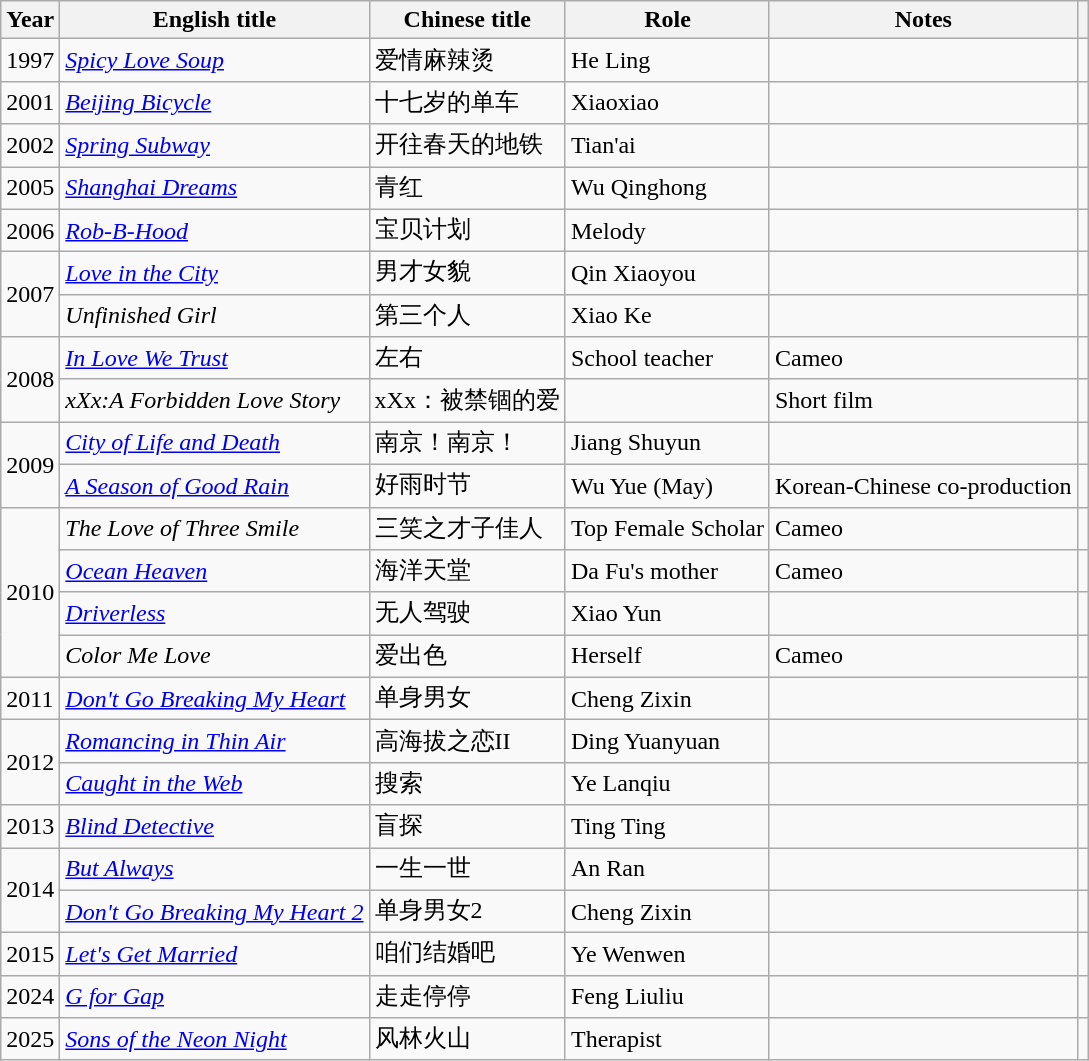<table class="wikitable sortable">
<tr>
<th>Year</th>
<th>English title</th>
<th>Chinese title</th>
<th>Role</th>
<th class="unsortable">Notes</th>
<th class="unsortable"></th>
</tr>
<tr>
<td>1997</td>
<td><em><a href='#'>Spicy Love Soup</a></em></td>
<td>爱情麻辣烫</td>
<td>He Ling</td>
<td></td>
<td></td>
</tr>
<tr>
<td>2001</td>
<td><em><a href='#'>Beijing Bicycle</a></em></td>
<td>十七岁的单车</td>
<td>Xiaoxiao</td>
<td></td>
<td></td>
</tr>
<tr>
<td>2002</td>
<td><em><a href='#'>Spring Subway</a></em></td>
<td>开往春天的地铁</td>
<td>Tian'ai</td>
<td></td>
<td></td>
</tr>
<tr>
<td>2005</td>
<td><em><a href='#'>Shanghai Dreams</a></em></td>
<td>青红</td>
<td>Wu Qinghong</td>
<td></td>
<td></td>
</tr>
<tr>
<td>2006</td>
<td><em><a href='#'>Rob-B-Hood</a></em></td>
<td>宝贝计划</td>
<td>Melody</td>
<td></td>
<td></td>
</tr>
<tr>
<td rowspan=2>2007</td>
<td><em><a href='#'>Love in the City</a></em></td>
<td>男才女貌</td>
<td>Qin Xiaoyou</td>
<td></td>
<td></td>
</tr>
<tr>
<td><em>Unfinished Girl</em></td>
<td>第三个人</td>
<td>Xiao Ke</td>
<td></td>
<td style="text-align:center"></td>
</tr>
<tr>
<td rowspan=2>2008</td>
<td><em><a href='#'>In Love We Trust</a></em></td>
<td>左右</td>
<td>School teacher</td>
<td>Cameo</td>
<td style="text-align:center"></td>
</tr>
<tr>
<td><em>xXx:A Forbidden Love Story</em></td>
<td>xXx：被禁锢的爱</td>
<td></td>
<td>Short film</td>
<td style="text-align:center"></td>
</tr>
<tr>
<td rowspan=2>2009</td>
<td><em><a href='#'>City of Life and Death</a></em></td>
<td>南京！南京！</td>
<td>Jiang Shuyun</td>
<td></td>
<td></td>
</tr>
<tr>
<td><em><a href='#'>A Season of Good Rain</a></em></td>
<td>好雨时节</td>
<td>Wu Yue (May)</td>
<td>Korean-Chinese co-production</td>
<td></td>
</tr>
<tr>
<td rowspan=4>2010</td>
<td><em>The Love of Three Smile</em></td>
<td>三笑之才子佳人</td>
<td>Top Female Scholar</td>
<td>Cameo</td>
<td style="text-align:center"></td>
</tr>
<tr>
<td><em><a href='#'>Ocean Heaven</a></em></td>
<td>海洋天堂</td>
<td>Da Fu's mother</td>
<td>Cameo</td>
<td style="text-align:center"></td>
</tr>
<tr>
<td><em><a href='#'>Driverless</a></em></td>
<td>无人驾驶</td>
<td>Xiao Yun</td>
<td></td>
<td></td>
</tr>
<tr>
<td><em>Color Me Love</em></td>
<td>爱出色</td>
<td>Herself</td>
<td>Cameo</td>
<td style="text-align:center"></td>
</tr>
<tr>
<td>2011</td>
<td><em><a href='#'>Don't Go Breaking My Heart</a></em></td>
<td>单身男女</td>
<td>Cheng Zixin</td>
<td></td>
<td></td>
</tr>
<tr>
<td rowspan=2>2012</td>
<td><em><a href='#'>Romancing in Thin Air</a></em></td>
<td>高海拔之恋II</td>
<td>Ding Yuanyuan</td>
<td></td>
<td style="text-align:center"></td>
</tr>
<tr>
<td><em><a href='#'>Caught in the Web</a></em></td>
<td>搜索</td>
<td>Ye Lanqiu</td>
<td></td>
<td></td>
</tr>
<tr>
<td rowspan=1>2013</td>
<td><em><a href='#'>Blind Detective</a></em></td>
<td>盲探</td>
<td>Ting Ting</td>
<td></td>
<td style="text-align:center"></td>
</tr>
<tr>
<td rowspan=2>2014</td>
<td><em><a href='#'>But Always</a></em></td>
<td>一生一世</td>
<td>An Ran</td>
<td></td>
<td></td>
</tr>
<tr>
<td><em><a href='#'>Don't Go Breaking My Heart 2</a></em></td>
<td>单身男女2</td>
<td>Cheng Zixin</td>
<td></td>
<td style="text-align:center"></td>
</tr>
<tr>
<td>2015</td>
<td><em><a href='#'>Let's Get Married</a></em></td>
<td>咱们结婚吧</td>
<td>Ye Wenwen</td>
<td></td>
<td></td>
</tr>
<tr>
<td>2024</td>
<td><em><a href='#'>G for Gap</a></em></td>
<td>走走停停</td>
<td>Feng Liuliu</td>
<td></td>
<td style="text-align:center"></td>
</tr>
<tr>
<td>2025</td>
<td><em><a href='#'>Sons of the Neon Night</a></em></td>
<td>风林火山</td>
<td>Therapist</td>
<td></td>
<td style="text-align:center"></td>
</tr>
</table>
